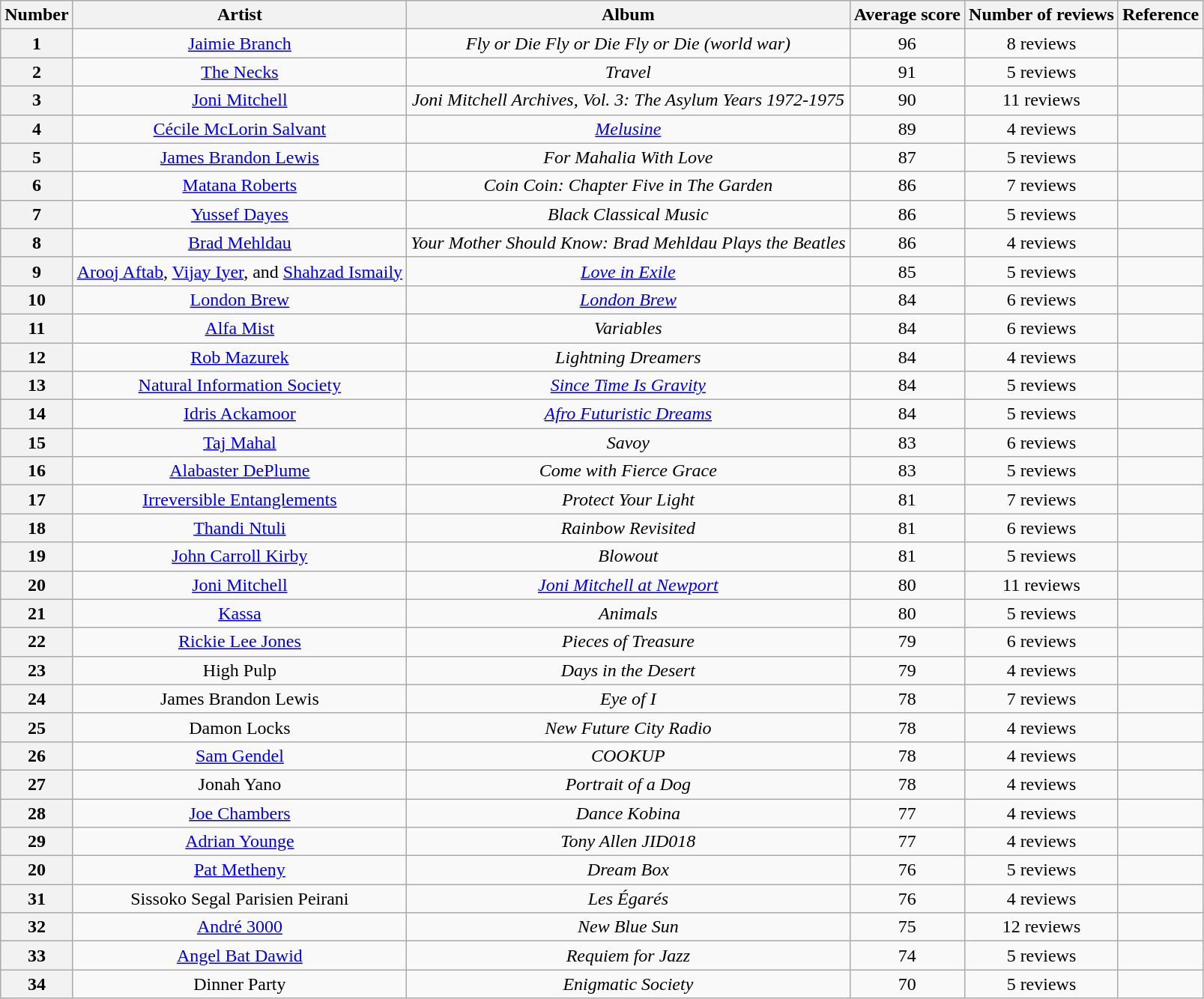<table class="wikitable sortable" style="text-align:center;">
<tr>
<th scope="col">Number</th>
<th scope="col">Artist</th>
<th scope="col">Album</th>
<th scope="col">Average score</th>
<th scope="col">Number of reviews</th>
<th scope="col">Reference</th>
</tr>
<tr>
<th scope="row">1</th>
<td><a href='#'>Jaimie Branch</a></td>
<td><em>Fly or Die Fly or Die Fly or Die (world war)</em></td>
<td>96</td>
<td>8 reviews</td>
<td></td>
</tr>
<tr>
<th scope="row">2</th>
<td><a href='#'>The Necks</a></td>
<td><em>Travel</em></td>
<td>91</td>
<td>5 reviews</td>
<td></td>
</tr>
<tr>
<th scope="row">3</th>
<td><a href='#'>Joni Mitchell</a></td>
<td><em>Joni Mitchell Archives, Vol. 3: The Asylum Years 1972-1975</em></td>
<td>90</td>
<td>11 reviews</td>
<td></td>
</tr>
<tr>
<th scope="row">4</th>
<td><a href='#'>Cécile McLorin Salvant</a></td>
<td><em><a href='#'>Melusine</a></em></td>
<td>89</td>
<td>4 reviews</td>
<td></td>
</tr>
<tr>
<th scope="row">5</th>
<td><a href='#'>James Brandon Lewis</a></td>
<td><em>For Mahalia With Love</em></td>
<td>87</td>
<td>5 reviews</td>
<td></td>
</tr>
<tr>
<th scope="row">6</th>
<td><a href='#'>Matana Roberts</a></td>
<td><em>Coin Coin: Chapter Five in The Garden</em></td>
<td>86</td>
<td>7 reviews</td>
<td></td>
</tr>
<tr>
<th scope="row">7</th>
<td><a href='#'>Yussef Dayes</a></td>
<td><em>Black Classical Music</em></td>
<td>86</td>
<td>5 reviews</td>
<td></td>
</tr>
<tr>
<th scope="row">8</th>
<td><a href='#'>Brad Mehldau</a></td>
<td><em>Your Mother Should Know: Brad Mehldau Plays the Beatles</em></td>
<td>86</td>
<td>4 reviews</td>
<td></td>
</tr>
<tr>
<th scope="row">9</th>
<td><a href='#'>Arooj Aftab</a>, <a href='#'>Vijay Iyer</a>, and <a href='#'>Shahzad Ismaily</a></td>
<td><em><a href='#'>Love in Exile</a></em></td>
<td>85</td>
<td>5 reviews</td>
<td></td>
</tr>
<tr>
<th scope="row">10</th>
<td><a href='#'>London Brew</a></td>
<td><em><a href='#'>London Brew</a></em></td>
<td>84</td>
<td>6 reviews</td>
<td></td>
</tr>
<tr>
<th scope="row">11</th>
<td><a href='#'>Alfa Mist</a></td>
<td><em>Variables</em></td>
<td>84</td>
<td>6 reviews</td>
<td></td>
</tr>
<tr>
<th scope="row">12</th>
<td><a href='#'>Rob Mazurek</a></td>
<td><em>Lightning Dreamers</em></td>
<td>84</td>
<td>4 reviews</td>
<td></td>
</tr>
<tr>
<th scope="row">13</th>
<td><a href='#'>Natural Information Society</a></td>
<td><em><a href='#'>Since Time Is Gravity</a></em></td>
<td>84</td>
<td>5 reviews</td>
<td></td>
</tr>
<tr>
<th scope="row">14</th>
<td><a href='#'>Idris Ackamoor</a></td>
<td><em><a href='#'>Afro Futuristic Dreams</a></em></td>
<td>84</td>
<td>5 reviews</td>
<td></td>
</tr>
<tr>
<th scope="row">15</th>
<td><a href='#'>Taj Mahal</a></td>
<td><em>Savoy</em></td>
<td>83</td>
<td>6 reviews</td>
<td></td>
</tr>
<tr>
<th scope="row">16</th>
<td><a href='#'>Alabaster DePlume</a></td>
<td><em>Come with Fierce Grace</em></td>
<td>83</td>
<td>5 reviews</td>
<td></td>
</tr>
<tr>
<th scope="row">17</th>
<td><a href='#'>Irreversible Entanglements</a></td>
<td><em> Protect Your Light</em></td>
<td>81</td>
<td>7 reviews</td>
<td></td>
</tr>
<tr>
<th scope="row">18</th>
<td><a href='#'>Thandi Ntuli</a></td>
<td><em> Rainbow Revisited</em></td>
<td>81</td>
<td>6 reviews</td>
<td></td>
</tr>
<tr>
<th scope="row">19</th>
<td><a href='#'>John Carroll Kirby</a></td>
<td><em> Blowout</em></td>
<td>81</td>
<td>5 reviews</td>
<td></td>
</tr>
<tr>
<th scope="row">20</th>
<td><a href='#'>Joni Mitchell</a></td>
<td><em><a href='#'>Joni Mitchell at Newport</a></em></td>
<td>80</td>
<td>11 reviews</td>
<td></td>
</tr>
<tr>
<th scope="row">21</th>
<td><a href='#'>Kassa</a></td>
<td><em>Animals</em></td>
<td>80</td>
<td>5 reviews</td>
<td></td>
</tr>
<tr>
<th scope="row">22</th>
<td><a href='#'>Rickie Lee Jones</a></td>
<td><em>Pieces of Treasure</em></td>
<td>79</td>
<td>6 reviews</td>
<td></td>
</tr>
<tr>
<th scope="row">23</th>
<td>High Pulp</td>
<td><em>Days in the Desert</em></td>
<td>79</td>
<td>4 reviews</td>
<td></td>
</tr>
<tr>
<th scope="row">24</th>
<td>James Brandon Lewis</td>
<td><em>Eye of I</em></td>
<td>78</td>
<td>7 reviews</td>
<td></td>
</tr>
<tr>
<th scope="row">25</th>
<td>Damon Locks</td>
<td><em>New Future City Radio</em></td>
<td>78</td>
<td>4 reviews</td>
<td></td>
</tr>
<tr>
<th scope="row">26</th>
<td><a href='#'>Sam Gendel</a></td>
<td><em>COOKUP</em></td>
<td>78</td>
<td>4 reviews</td>
<td></td>
</tr>
<tr>
<th scope="row">27</th>
<td>Jonah Yano</td>
<td><em>Portrait of a Dog</em></td>
<td>78</td>
<td>4 reviews</td>
<td></td>
</tr>
<tr>
<th scope="row">28</th>
<td><a href='#'>Joe Chambers</a></td>
<td><em>Dance Kobina</em></td>
<td>77</td>
<td>4 reviews</td>
<td></td>
</tr>
<tr>
<th scope="row">29</th>
<td><a href='#'>Adrian Younge</a></td>
<td><em>Tony Allen JID018</em></td>
<td>77</td>
<td>4 reviews</td>
<td></td>
</tr>
<tr>
<th scope="row">20</th>
<td><a href='#'>Pat Metheny</a></td>
<td><em> Dream Box</em></td>
<td>76</td>
<td>5 reviews</td>
<td></td>
</tr>
<tr>
<th scope="row">31</th>
<td>Sissoko Segal Parisien Peirani</td>
<td><em>Les Égarés</em></td>
<td>76</td>
<td>4 reviews</td>
<td></td>
</tr>
<tr>
<th scope="row">32</th>
<td><a href='#'>André 3000</a></td>
<td><em>New Blue Sun</em></td>
<td>75</td>
<td>12 reviews</td>
<td></td>
</tr>
<tr>
<th scope="row">33</th>
<td><a href='#'>Angel Bat Dawid</a></td>
<td><em>Requiem for Jazz</em></td>
<td>74</td>
<td>5 reviews</td>
<td></td>
</tr>
<tr>
<th scope="row">34</th>
<td>Dinner Party</td>
<td><em>Enigmatic Society</em></td>
<td>70</td>
<td>5 reviews</td>
<td></td>
</tr>
</table>
